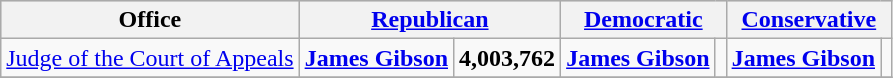<table class=wikitable>
<tr bgcolor=lightgrey>
<th>Office</th>
<th colspan="2" ><a href='#'>Republican</a></th>
<th colspan="2" ><a href='#'>Democratic</a></th>
<th colspan="2" ><a href='#'>Conservative</a></th>
</tr>
<tr>
<td><a href='#'>Judge of the Court of Appeals</a></td>
<td><strong><a href='#'>James Gibson</a></strong></td>
<td align="right"><strong>4,003,762</strong></td>
<td><strong><a href='#'>James Gibson</a></strong></td>
<td align="right"></td>
<td><strong><a href='#'>James Gibson</a></strong></td>
<td align="right"></td>
</tr>
<tr>
</tr>
</table>
